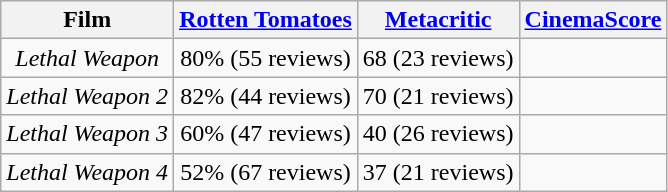<table class="wikitable sortable plainrowheaders" style="text-align:center;">
<tr>
<th>Film</th>
<th><a href='#'>Rotten Tomatoes</a></th>
<th><a href='#'>Metacritic</a></th>
<th><a href='#'>CinemaScore</a></th>
</tr>
<tr>
<td><em>Lethal Weapon</em></td>
<td>80% (55 reviews)</td>
<td>68 (23 reviews)</td>
<td></td>
</tr>
<tr>
<td><em>Lethal Weapon 2</em></td>
<td>82% (44 reviews)</td>
<td>70 (21 reviews)</td>
<td></td>
</tr>
<tr>
<td><em>Lethal Weapon 3</em></td>
<td>60% (47 reviews)</td>
<td>40 (26 reviews)</td>
<td></td>
</tr>
<tr>
<td><em>Lethal Weapon 4</em></td>
<td>52% (67 reviews)</td>
<td>37 (21 reviews)</td>
<td></td>
</tr>
</table>
